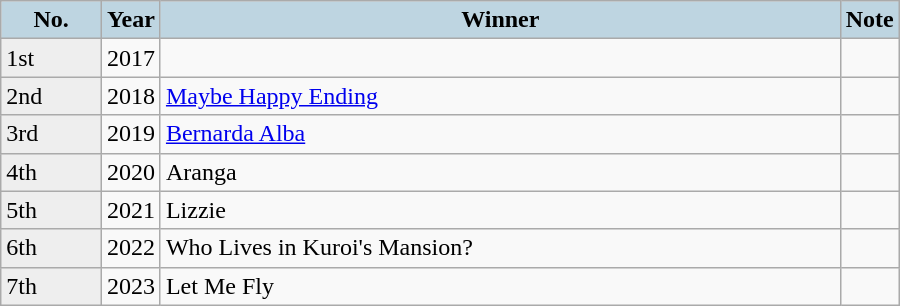<table class="wikitable" style="width:600px">
<tr>
<th style="background:#BED5E1;">No.</th>
<th style="background:#BED5E1;" width=30>Year</th>
<th style="background:#BED5E1;">Winner</th>
<th style="background:#BED5E1;" width=30>Note</th>
</tr>
<tr>
<td style="background:#eeeeee">1st</td>
<td>2017</td>
<td></td>
<td></td>
</tr>
<tr>
<td style="background:#eeeeee">2nd</td>
<td>2018</td>
<td><a href='#'>Maybe Happy Ending</a></td>
<td></td>
</tr>
<tr>
<td style="background:#eeeeee">3rd</td>
<td>2019</td>
<td><a href='#'>Bernarda Alba</a></td>
<td></td>
</tr>
<tr>
<td style="background:#eeeeee">4th</td>
<td>2020</td>
<td>Aranga</td>
<td></td>
</tr>
<tr>
<td style="background:#eeeeee">5th</td>
<td>2021</td>
<td>Lizzie</td>
<td></td>
</tr>
<tr>
<td style="background:#eeeeee">6th</td>
<td>2022</td>
<td>Who Lives in Kuroi's Mansion?</td>
<td></td>
</tr>
<tr>
<td style="background:#eeeeee">7th</td>
<td>2023</td>
<td>Let Me Fly</td>
<td></td>
</tr>
</table>
